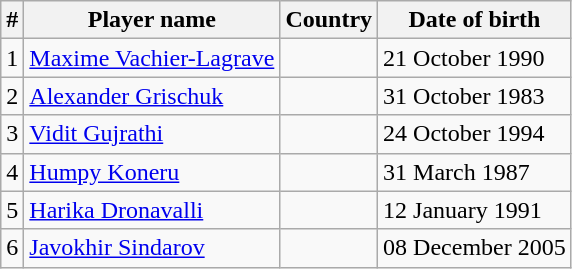<table class="wikitable">
<tr>
<th>#</th>
<th>Player name</th>
<th>Country</th>
<th>Date of birth</th>
</tr>
<tr>
<td>1</td>
<td><a href='#'>Maxime Vachier-Lagrave</a></td>
<td></td>
<td>21 October 1990</td>
</tr>
<tr>
<td>2</td>
<td><a href='#'>Alexander Grischuk</a></td>
<td></td>
<td>31 October 1983</td>
</tr>
<tr>
<td>3</td>
<td><a href='#'>Vidit Gujrathi</a></td>
<td></td>
<td>24 October 1994</td>
</tr>
<tr>
<td>4</td>
<td><a href='#'>Humpy Koneru</a></td>
<td></td>
<td>31 March 1987</td>
</tr>
<tr>
<td>5</td>
<td><a href='#'>Harika Dronavalli</a></td>
<td></td>
<td>12 January 1991</td>
</tr>
<tr>
<td>6</td>
<td><a href='#'>Javokhir Sindarov</a></td>
<td></td>
<td>08 December 2005</td>
</tr>
</table>
